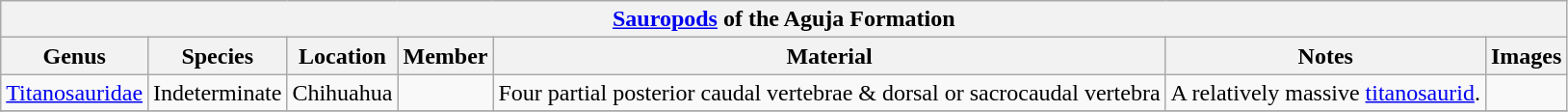<table class="wikitable" align="center">
<tr>
<th colspan="7" align="center"><strong><a href='#'>Sauropods</a> of the Aguja Formation</strong></th>
</tr>
<tr>
<th>Genus</th>
<th>Species</th>
<th>Location</th>
<th>Member</th>
<th>Material</th>
<th>Notes</th>
<th>Images</th>
</tr>
<tr>
<td><a href='#'>Titanosauridae</a></td>
<td>Indeterminate</td>
<td>Chihuahua</td>
<td></td>
<td>Four partial posterior caudal vertebrae & dorsal or sacrocaudal vertebra</td>
<td>A relatively massive <a href='#'>titanosaurid</a>.</td>
<td></td>
</tr>
<tr>
</tr>
</table>
